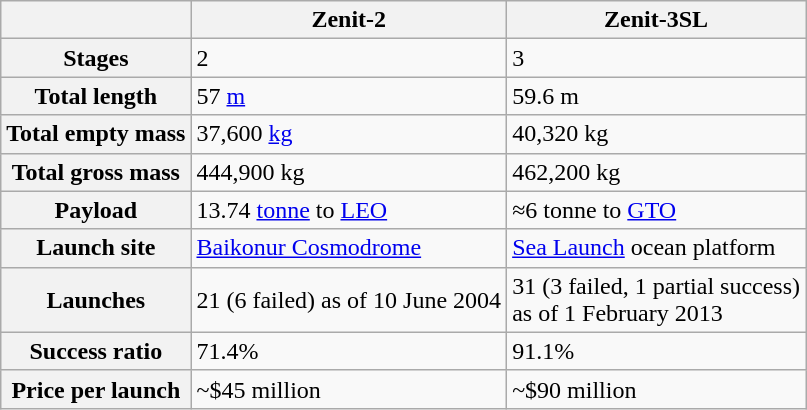<table class="wikitable">
<tr>
<th></th>
<th>Zenit-2</th>
<th>Zenit-3SL</th>
</tr>
<tr>
<th>Stages</th>
<td>2</td>
<td>3</td>
</tr>
<tr>
<th>Total length</th>
<td>57 <a href='#'>m</a></td>
<td>59.6 m</td>
</tr>
<tr>
<th>Total empty mass</th>
<td>37,600 <a href='#'>kg</a></td>
<td>40,320 kg</td>
</tr>
<tr>
<th>Total gross mass</th>
<td>444,900 kg</td>
<td>462,200 kg</td>
</tr>
<tr>
<th>Payload</th>
<td>13.74 <a href='#'>tonne</a> to <a href='#'>LEO</a></td>
<td>≈6 tonne to <a href='#'>GTO</a></td>
</tr>
<tr>
<th>Launch site</th>
<td><a href='#'>Baikonur Cosmodrome</a></td>
<td><a href='#'>Sea Launch</a> ocean platform</td>
</tr>
<tr>
<th>Launches</th>
<td>21 (6 failed) as of 10 June 2004</td>
<td>31 (3 failed, 1 partial success)<br>as of 1 February 2013</td>
</tr>
<tr>
<th>Success ratio</th>
<td>71.4%</td>
<td>91.1%</td>
</tr>
<tr>
<th>Price per launch</th>
<td>~$45 million</td>
<td>~$90 million</td>
</tr>
</table>
